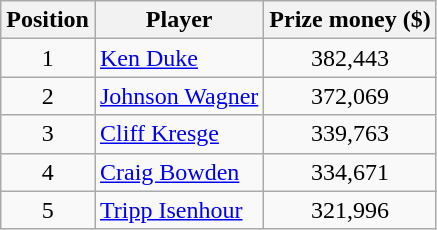<table class="wikitable">
<tr>
<th>Position</th>
<th>Player</th>
<th>Prize money ($)</th>
</tr>
<tr>
<td align=center>1</td>
<td> <a href='#'>Ken Duke</a></td>
<td align=center>382,443</td>
</tr>
<tr>
<td align=center>2</td>
<td> <a href='#'>Johnson Wagner</a></td>
<td align=center>372,069</td>
</tr>
<tr>
<td align=center>3</td>
<td> <a href='#'>Cliff Kresge</a></td>
<td align=center>339,763</td>
</tr>
<tr>
<td align=center>4</td>
<td> <a href='#'>Craig Bowden</a></td>
<td align=center>334,671</td>
</tr>
<tr>
<td align=center>5</td>
<td> <a href='#'>Tripp Isenhour</a></td>
<td align=center>321,996</td>
</tr>
</table>
